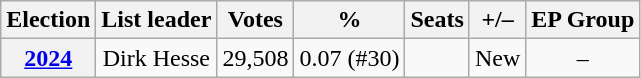<table class="wikitable sortable" style="text-align:center;">
<tr>
<th>Election</th>
<th>List leader</th>
<th>Votes</th>
<th>%</th>
<th>Seats</th>
<th>+/–</th>
<th>EP Group</th>
</tr>
<tr>
<th><a href='#'>2024</a></th>
<td>Dirk Hesse</td>
<td>29,508</td>
<td>0.07 (#30)</td>
<td></td>
<td>New</td>
<td>–</td>
</tr>
</table>
